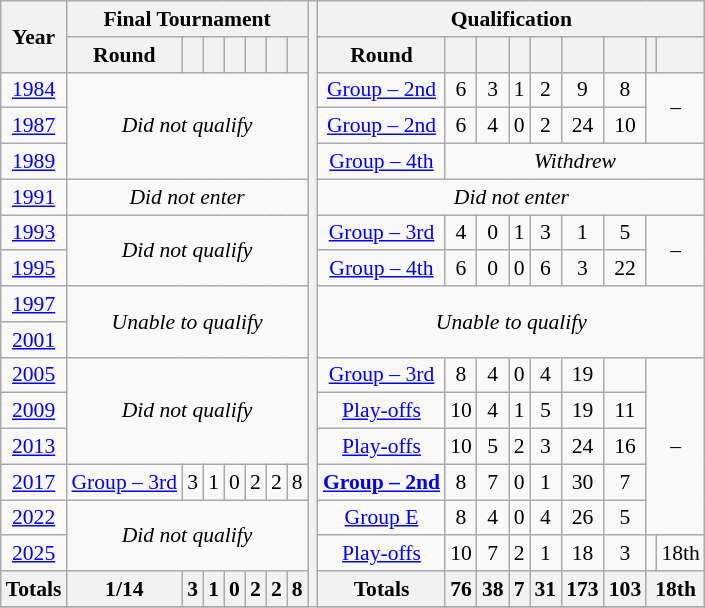<table class="wikitable" style="text-align: center;font-size:90%;">
<tr>
<th rowspan="2">Year</th>
<th colspan="7">Final Tournament</th>
<th rowspan="99"></th>
<th colspan="9">Qualification</th>
</tr>
<tr>
<th>Round</th>
<th></th>
<th></th>
<th></th>
<th></th>
<th></th>
<th></th>
<th>Round</th>
<th></th>
<th></th>
<th></th>
<th></th>
<th></th>
<th></th>
<th></th>
<th></th>
</tr>
<tr>
<td><a href='#'>1984</a></td>
<td colspan=7 rowspan=3><em>Did not qualify</em></td>
<td><a href='#'>Group – 2nd</a></td>
<td>6</td>
<td>3</td>
<td>1</td>
<td>2</td>
<td>9</td>
<td>8</td>
<td rowspan=2 colspan=2>–</td>
</tr>
<tr>
<td><a href='#'>1987</a></td>
<td><a href='#'>Group – 2nd</a></td>
<td>6</td>
<td>4</td>
<td>0</td>
<td>2</td>
<td>24</td>
<td>10</td>
</tr>
<tr>
<td><a href='#'>1989</a></td>
<td><a href='#'>Group – 4th</a></td>
<td colspan=8><em>Withdrew</em></td>
</tr>
<tr>
<td><a href='#'>1991</a></td>
<td colspan=7><em>Did not enter</em></td>
<td colspan=9><em>Did not enter</em></td>
</tr>
<tr>
<td><a href='#'>1993</a></td>
<td colspan=7 rowspan=2><em>Did not qualify</em></td>
<td><a href='#'>Group – 3rd</a></td>
<td>4</td>
<td>0</td>
<td>1</td>
<td>3</td>
<td>1</td>
<td>5</td>
<td rowspan=2 colspan=2>–</td>
</tr>
<tr>
<td><a href='#'>1995</a></td>
<td><a href='#'>Group – 4th</a></td>
<td>6</td>
<td>0</td>
<td>0</td>
<td>6</td>
<td>3</td>
<td>22</td>
</tr>
<tr>
<td><a href='#'>1997</a></td>
<td colspan=7 rowspan=2><em>Unable to qualify</em></td>
<td colspan=9 rowspan=2><em>Unable to qualify</em></td>
</tr>
<tr>
<td><a href='#'>2001</a></td>
</tr>
<tr>
<td><a href='#'>2005</a></td>
<td colspan=7 rowspan=3><em>Did not qualify</em></td>
<td><a href='#'>Group – 3rd</a></td>
<td>8</td>
<td>4</td>
<td>0</td>
<td>4</td>
<td>19</td>
<td 16></td>
<td rowspan=5 colspan=2>–</td>
</tr>
<tr>
<td><a href='#'>2009</a></td>
<td><a href='#'>Play-offs</a></td>
<td>10</td>
<td>4</td>
<td>1</td>
<td>5</td>
<td>19</td>
<td>11</td>
</tr>
<tr>
<td><a href='#'>2013</a></td>
<td><a href='#'>Play-offs</a></td>
<td>10</td>
<td>5</td>
<td>2</td>
<td>3</td>
<td>24</td>
<td>16</td>
</tr>
<tr>
<td><a href='#'>2017</a></td>
<td><a href='#'>Group – 3rd</a></td>
<td>3</td>
<td>1</td>
<td>0</td>
<td>2</td>
<td>2</td>
<td>8</td>
<td><strong><a href='#'>Group – 2nd</a></strong></td>
<td>8</td>
<td>7</td>
<td>0</td>
<td>1</td>
<td>30</td>
<td>7</td>
</tr>
<tr>
<td><a href='#'>2022</a></td>
<td colspan=7  rowspan=2><em>Did not qualify</em></td>
<td><a href='#'>Group E</a></td>
<td>8</td>
<td>4</td>
<td>0</td>
<td>4</td>
<td>26</td>
<td>5</td>
</tr>
<tr>
<td><a href='#'>2025</a></td>
<td><a href='#'>Play-offs</a></td>
<td>10</td>
<td>7</td>
<td>2</td>
<td>1</td>
<td>18</td>
<td>3</td>
<td><br></td>
<td>18th</td>
</tr>
<tr>
<th>Totals</th>
<th>1/14</th>
<th>3</th>
<th>1</th>
<th>0</th>
<th>2</th>
<th>2</th>
<th>8</th>
<th>Totals</th>
<th>76</th>
<th>38</th>
<th>7</th>
<th>31</th>
<th>173</th>
<th>103</th>
<th colspan=2>18th</th>
</tr>
<tr>
</tr>
</table>
